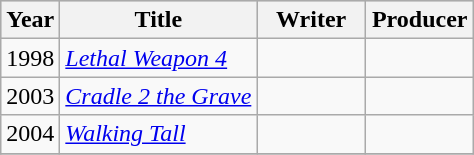<table class="wikitable">
<tr style="background:#ccc; text-align:center;">
<th>Year</th>
<th>Title</th>
<th width="65">Writer</th>
<th width="65">Producer</th>
</tr>
<tr>
<td>1998</td>
<td><em><a href='#'>Lethal Weapon 4</a></em></td>
<td></td>
<td></td>
</tr>
<tr>
<td>2003</td>
<td><em><a href='#'>Cradle 2 the Grave</a></em></td>
<td></td>
<td></td>
</tr>
<tr>
<td>2004</td>
<td><em><a href='#'>Walking Tall</a></em></td>
<td></td>
<td></td>
</tr>
<tr>
</tr>
</table>
